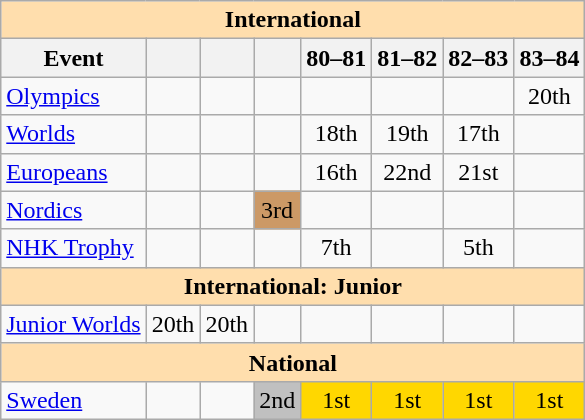<table class="wikitable" style="text-align:center">
<tr>
<th style="background-color: #ffdead; " colspan=8 align=center>International</th>
</tr>
<tr>
<th>Event</th>
<th></th>
<th></th>
<th></th>
<th>80–81</th>
<th>81–82</th>
<th>82–83</th>
<th>83–84</th>
</tr>
<tr>
<td align=left><a href='#'>Olympics</a></td>
<td></td>
<td></td>
<td></td>
<td></td>
<td></td>
<td></td>
<td>20th</td>
</tr>
<tr>
<td align=left><a href='#'>Worlds</a></td>
<td></td>
<td></td>
<td></td>
<td>18th</td>
<td>19th</td>
<td>17th</td>
<td></td>
</tr>
<tr>
<td align=left><a href='#'>Europeans</a></td>
<td></td>
<td></td>
<td></td>
<td>16th</td>
<td>22nd</td>
<td>21st</td>
<td></td>
</tr>
<tr>
<td align=left><a href='#'>Nordics</a></td>
<td></td>
<td></td>
<td bgcolor=cc9966>3rd</td>
<td></td>
<td></td>
<td></td>
<td></td>
</tr>
<tr>
<td align=left><a href='#'>NHK Trophy</a></td>
<td></td>
<td></td>
<td></td>
<td>7th</td>
<td></td>
<td>5th</td>
<td></td>
</tr>
<tr>
<th style="background-color: #ffdead; " colspan=8 align=center>International: Junior</th>
</tr>
<tr>
<td align=left><a href='#'>Junior Worlds</a></td>
<td>20th</td>
<td>20th</td>
<td></td>
<td></td>
<td></td>
<td></td>
<td></td>
</tr>
<tr>
<th style="background-color: #ffdead; " colspan=8 align=center>National</th>
</tr>
<tr>
<td align=left><a href='#'>Sweden</a></td>
<td></td>
<td></td>
<td bgcolor=silver>2nd</td>
<td bgcolor=gold>1st</td>
<td bgcolor=gold>1st</td>
<td bgcolor=gold>1st</td>
<td bgcolor=gold>1st</td>
</tr>
</table>
